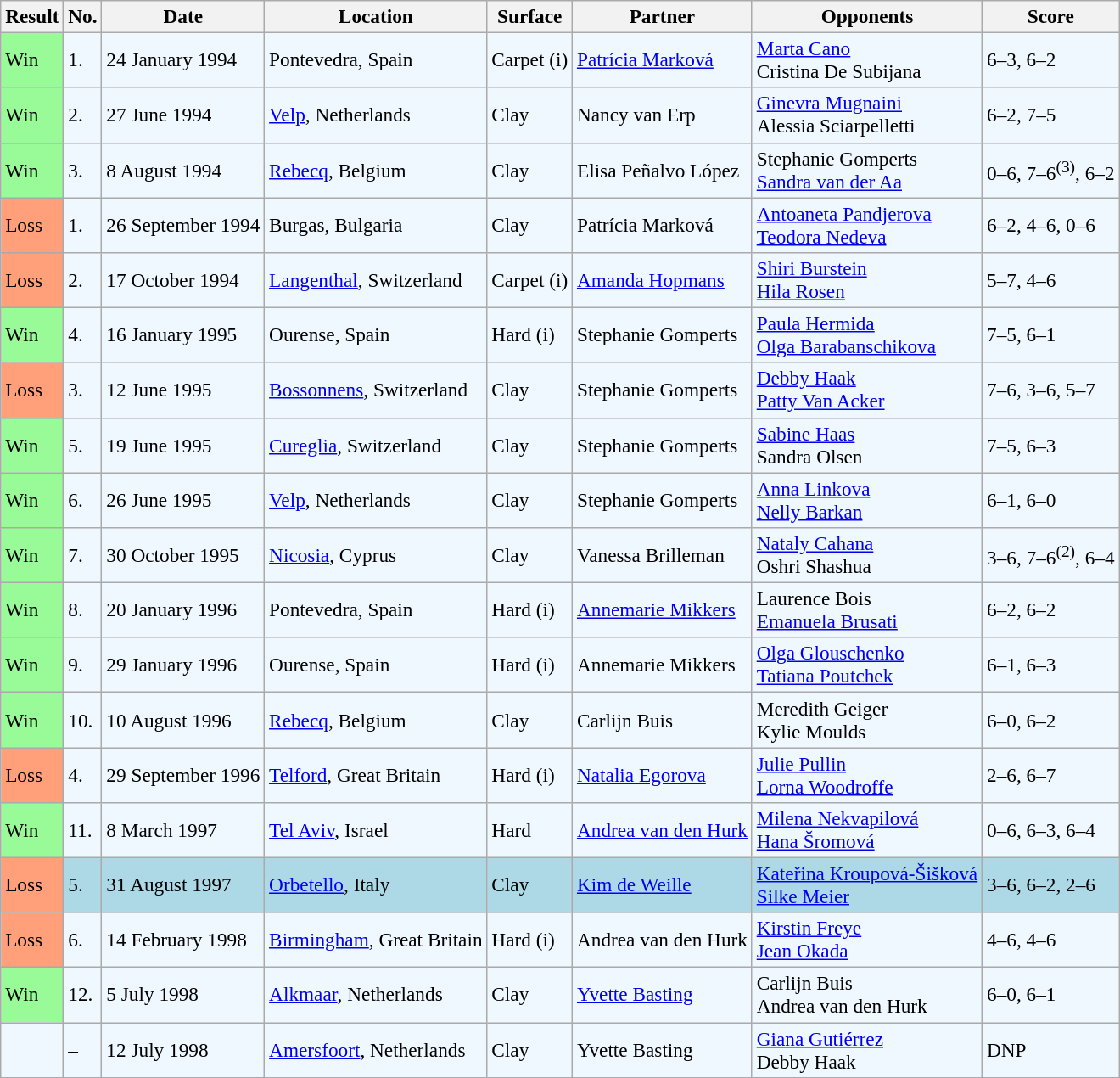<table class="sortable wikitable" style=font-size:97%>
<tr>
<th>Result</th>
<th>No.</th>
<th>Date</th>
<th>Location</th>
<th>Surface</th>
<th>Partner</th>
<th>Opponents</th>
<th>Score</th>
</tr>
<tr style="background:#f0f8ff;">
<td style="background:#98fb98;">Win</td>
<td>1.</td>
<td>24 January 1994</td>
<td>Pontevedra, Spain</td>
<td>Carpet (i)</td>
<td> <a href='#'>Patrícia Marková</a></td>
<td> <a href='#'>Marta Cano</a> <br>  Cristina De Subijana</td>
<td>6–3, 6–2</td>
</tr>
<tr style="background:#f0f8ff;">
<td style="background:#98fb98;">Win</td>
<td>2.</td>
<td>27 June 1994</td>
<td><a href='#'>Velp</a>, Netherlands</td>
<td>Clay</td>
<td> Nancy van Erp</td>
<td> <a href='#'>Ginevra Mugnaini</a> <br>  Alessia Sciarpelletti</td>
<td>6–2, 7–5</td>
</tr>
<tr style="background:#f0f8ff;">
<td style="background:#98fb98;">Win</td>
<td>3.</td>
<td>8 August 1994</td>
<td><a href='#'>Rebecq</a>, Belgium</td>
<td>Clay</td>
<td> Elisa Peñalvo López</td>
<td> Stephanie Gomperts <br>  <a href='#'>Sandra van der Aa</a></td>
<td>0–6, 7–6<sup>(3)</sup>, 6–2</td>
</tr>
<tr style="background:#f0f8ff;">
<td style="background:#ffa07a;">Loss</td>
<td>1.</td>
<td>26 September 1994</td>
<td>Burgas, Bulgaria</td>
<td>Clay</td>
<td> Patrícia Marková</td>
<td> <a href='#'>Antoaneta Pandjerova</a> <br>  <a href='#'>Teodora Nedeva</a></td>
<td>6–2, 4–6, 0–6</td>
</tr>
<tr style="background:#f0f8ff;">
<td style="background:#ffa07a;">Loss</td>
<td>2.</td>
<td>17 October 1994</td>
<td><a href='#'>Langenthal</a>, Switzerland</td>
<td>Carpet (i)</td>
<td> <a href='#'>Amanda Hopmans</a></td>
<td> <a href='#'>Shiri Burstein</a> <br>  <a href='#'>Hila Rosen</a></td>
<td>5–7, 4–6</td>
</tr>
<tr style="background:#f0f8ff;">
<td style="background:#98fb98;">Win</td>
<td>4.</td>
<td>16 January 1995</td>
<td>Ourense, Spain</td>
<td>Hard (i)</td>
<td> Stephanie Gomperts</td>
<td> <a href='#'>Paula Hermida</a> <br>  <a href='#'>Olga Barabanschikova</a></td>
<td>7–5, 6–1</td>
</tr>
<tr style="background:#f0f8ff;">
<td style="background:#ffa07a;">Loss</td>
<td>3.</td>
<td>12 June 1995</td>
<td><a href='#'>Bossonnens</a>, Switzerland</td>
<td>Clay</td>
<td> Stephanie Gomperts</td>
<td> <a href='#'>Debby Haak</a> <br>  <a href='#'>Patty Van Acker</a></td>
<td>7–6, 3–6, 5–7</td>
</tr>
<tr style="background:#f0f8ff;">
<td style="background:#98fb98;">Win</td>
<td>5.</td>
<td>19 June 1995</td>
<td><a href='#'>Cureglia</a>, Switzerland</td>
<td>Clay</td>
<td> Stephanie Gomperts</td>
<td> <a href='#'>Sabine Haas</a> <br>  Sandra Olsen</td>
<td>7–5, 6–3</td>
</tr>
<tr style="background:#f0f8ff;">
<td style="background:#98fb98;">Win</td>
<td>6.</td>
<td>26 June 1995</td>
<td><a href='#'>Velp</a>, Netherlands</td>
<td>Clay</td>
<td> Stephanie Gomperts</td>
<td> <a href='#'>Anna Linkova</a> <br>  <a href='#'>Nelly Barkan</a></td>
<td>6–1, 6–0</td>
</tr>
<tr bgcolor="#f0f8ff">
<td style="background:#98fb98;">Win</td>
<td>7.</td>
<td>30 October 1995</td>
<td><a href='#'>Nicosia</a>, Cyprus</td>
<td>Clay</td>
<td> Vanessa Brilleman</td>
<td> <a href='#'>Nataly Cahana</a> <br>  Oshri Shashua</td>
<td>3–6, 7–6<sup>(2)</sup>, 6–4</td>
</tr>
<tr style="background:#f0f8ff;">
<td style="background:#98fb98;">Win</td>
<td>8.</td>
<td>20 January 1996</td>
<td>Pontevedra, Spain</td>
<td>Hard (i)</td>
<td> <a href='#'>Annemarie Mikkers</a></td>
<td> Laurence Bois <br>  <a href='#'>Emanuela Brusati</a></td>
<td>6–2, 6–2</td>
</tr>
<tr style="background:#f0f8ff;">
<td style="background:#98fb98;">Win</td>
<td>9.</td>
<td>29 January 1996</td>
<td>Ourense, Spain</td>
<td>Hard (i)</td>
<td> Annemarie Mikkers</td>
<td> <a href='#'>Olga Glouschenko</a> <br>  <a href='#'>Tatiana Poutchek</a></td>
<td>6–1, 6–3</td>
</tr>
<tr style="background:#f0f8ff;">
<td style="background:#98fb98;">Win</td>
<td>10.</td>
<td>10 August 1996</td>
<td><a href='#'>Rebecq</a>, Belgium</td>
<td>Clay</td>
<td> Carlijn Buis</td>
<td> Meredith Geiger <br>  Kylie Moulds</td>
<td>6–0, 6–2</td>
</tr>
<tr style="background:#f0f8ff;">
<td style="background:#ffa07a;">Loss</td>
<td>4.</td>
<td>29 September 1996</td>
<td><a href='#'>Telford</a>, Great Britain</td>
<td>Hard (i)</td>
<td> <a href='#'>Natalia Egorova</a></td>
<td> <a href='#'>Julie Pullin</a> <br>  <a href='#'>Lorna Woodroffe</a></td>
<td>2–6, 6–7</td>
</tr>
<tr style="background:#f0f8ff;">
<td style="background:#98fb98;">Win</td>
<td>11.</td>
<td>8 March 1997</td>
<td><a href='#'>Tel Aviv</a>, Israel</td>
<td>Hard</td>
<td> <a href='#'>Andrea van den Hurk</a></td>
<td> <a href='#'>Milena Nekvapilová</a> <br>  <a href='#'>Hana Šromová</a></td>
<td>0–6, 6–3, 6–4</td>
</tr>
<tr style="background:lightblue;">
<td style="background:#ffa07a;">Loss</td>
<td>5.</td>
<td>31 August 1997</td>
<td><a href='#'>Orbetello</a>, Italy</td>
<td>Clay</td>
<td> <a href='#'>Kim de Weille</a></td>
<td> <a href='#'>Kateřina Kroupová-Šišková</a> <br>  <a href='#'>Silke Meier</a></td>
<td>3–6, 6–2, 2–6</td>
</tr>
<tr style="background:#f0f8ff;">
<td style="background:#ffa07a;">Loss</td>
<td>6.</td>
<td>14 February 1998</td>
<td><a href='#'>Birmingham</a>, Great Britain</td>
<td>Hard (i)</td>
<td> Andrea van den Hurk</td>
<td> <a href='#'>Kirstin Freye</a> <br>  <a href='#'>Jean Okada</a></td>
<td>4–6, 4–6</td>
</tr>
<tr style="background:#f0f8ff;">
<td style="background:#98fb98;">Win</td>
<td>12.</td>
<td>5 July 1998</td>
<td><a href='#'>Alkmaar</a>, Netherlands</td>
<td>Clay</td>
<td> <a href='#'>Yvette Basting</a></td>
<td> Carlijn Buis <br>  Andrea van den Hurk</td>
<td>6–0, 6–1</td>
</tr>
<tr style="background:#f0f8ff;">
<td></td>
<td>–</td>
<td>12 July 1998</td>
<td><a href='#'>Amersfoort</a>, Netherlands</td>
<td>Clay</td>
<td> Yvette Basting</td>
<td> <a href='#'>Giana Gutiérrez</a> <br>  Debby Haak</td>
<td>DNP</td>
</tr>
</table>
